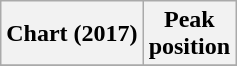<table class="wikitable">
<tr>
<th style="text-align:center;">Chart (2017)</th>
<th style="text-align:center;">Peak<br>position</th>
</tr>
<tr>
</tr>
</table>
